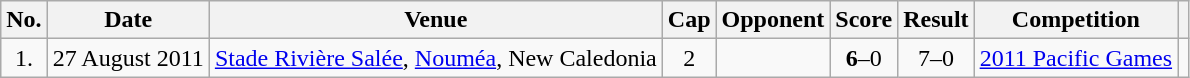<table class="wikitable sortable" style="text-align:center;">
<tr>
<th scope="col">No.</th>
<th scope="col">Date</th>
<th scope="col">Venue</th>
<th>Cap</th>
<th scope="col">Opponent</th>
<th scope="col">Score</th>
<th scope="col">Result</th>
<th scope="col">Competition</th>
<th scope="col" class="unsortable"></th>
</tr>
<tr>
<td>1.</td>
<td style="text-align:left;">27 August 2011</td>
<td style="text-align:left;"><a href='#'>Stade Rivière Salée</a>, <a href='#'>Nouméa</a>, New Caledonia</td>
<td>2</td>
<td style="text-align:left;"></td>
<td><strong>6</strong>–0</td>
<td>7–0</td>
<td><a href='#'>2011 Pacific Games</a></td>
<td></td>
</tr>
</table>
